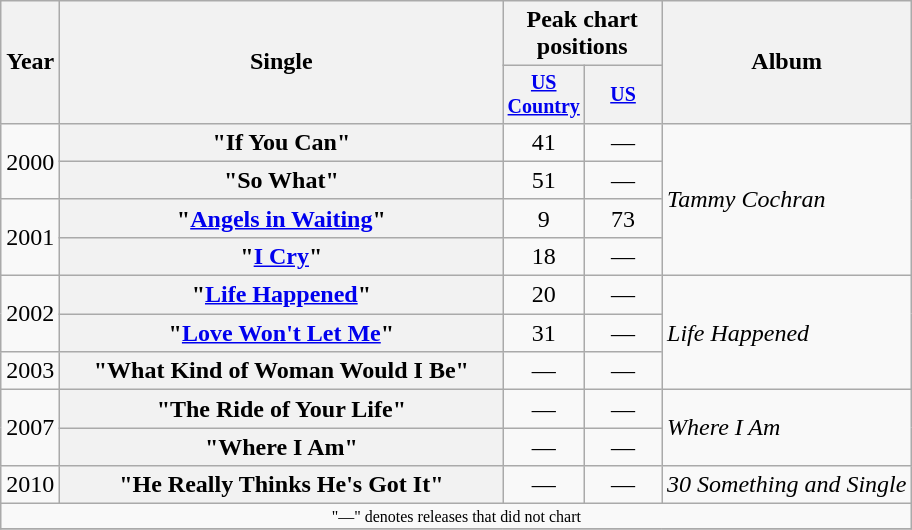<table class="wikitable plainrowheaders" style="text-align:center;">
<tr>
<th rowspan="2">Year</th>
<th rowspan="2" style="width:18em;">Single</th>
<th colspan="2">Peak chart<br>positions</th>
<th rowspan="2">Album</th>
</tr>
<tr style="font-size:smaller;">
<th width="45"><a href='#'>US Country</a><br></th>
<th width="45"><a href='#'>US</a><br></th>
</tr>
<tr>
<td rowspan="2">2000</td>
<th scope="row">"If You Can"</th>
<td>41</td>
<td>—</td>
<td align="left" rowspan="4"><em>Tammy Cochran</em></td>
</tr>
<tr>
<th scope="row">"So What"</th>
<td>51</td>
<td>—</td>
</tr>
<tr>
<td rowspan="2">2001</td>
<th scope="row">"<a href='#'>Angels in Waiting</a>"</th>
<td>9</td>
<td>73</td>
</tr>
<tr>
<th scope="row">"<a href='#'>I Cry</a>"</th>
<td>18</td>
<td>—</td>
</tr>
<tr>
<td rowspan="2">2002</td>
<th scope="row">"<a href='#'>Life Happened</a>"</th>
<td>20</td>
<td>—</td>
<td align="left" rowspan="3"><em>Life Happened</em></td>
</tr>
<tr>
<th scope="row">"<a href='#'>Love Won't Let Me</a>"</th>
<td>31</td>
<td>—</td>
</tr>
<tr>
<td>2003</td>
<th scope="row">"What Kind of Woman Would I Be"</th>
<td>—</td>
<td>—</td>
</tr>
<tr>
<td rowspan="2">2007</td>
<th scope="row">"The Ride of Your Life"</th>
<td>—</td>
<td>—</td>
<td align="left" rowspan="2"><em>Where I Am</em></td>
</tr>
<tr>
<th scope="row">"Where I Am"</th>
<td>—</td>
<td>—</td>
</tr>
<tr>
<td>2010</td>
<th scope="row">"He Really Thinks He's Got It"</th>
<td>—</td>
<td>—</td>
<td align="left"><em>30 Something and Single</em></td>
</tr>
<tr>
<td colspan="5" style="font-size:8pt">"—" denotes releases that did not chart</td>
</tr>
<tr>
</tr>
</table>
